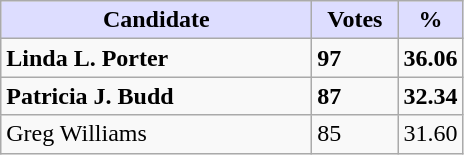<table class="wikitable">
<tr>
<th style="background:#ddf; width:200px;">Candidate</th>
<th style="background:#ddf; width:50px;">Votes</th>
<th style="background:#ddf; width:30px;">%</th>
</tr>
<tr>
<td><strong>Linda L. Porter</strong></td>
<td><strong>97</strong></td>
<td><strong>36.06</strong></td>
</tr>
<tr>
<td><strong>Patricia J. Budd</strong></td>
<td><strong>87</strong></td>
<td><strong>32.34</strong></td>
</tr>
<tr>
<td>Greg Williams</td>
<td>85</td>
<td>31.60</td>
</tr>
</table>
